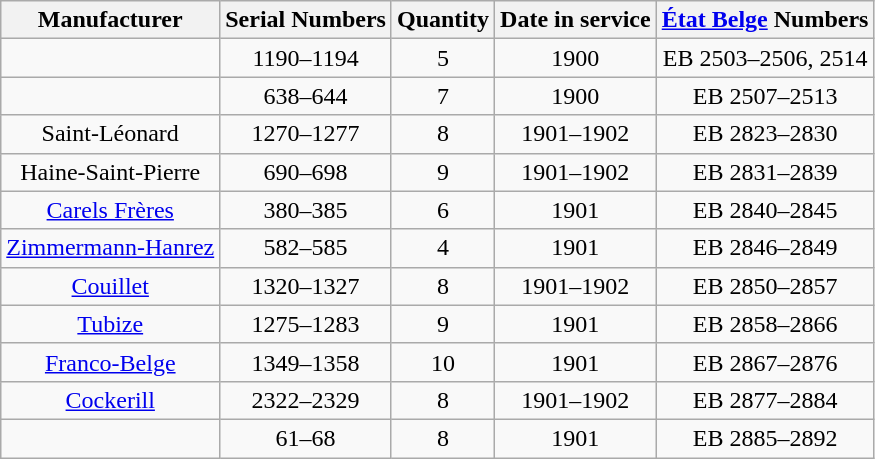<table class="wikitable" style=text-align:center>
<tr>
<th>Manufacturer</th>
<th>Serial Numbers</th>
<th>Quantity</th>
<th>Date in service</th>
<th><a href='#'>État Belge</a> Numbers</th>
</tr>
<tr>
<td></td>
<td>1190–1194</td>
<td>5</td>
<td>1900</td>
<td>EB 2503–2506, 2514</td>
</tr>
<tr>
<td></td>
<td>638–644</td>
<td>7</td>
<td>1900</td>
<td>EB 2507–2513</td>
</tr>
<tr>
<td>Saint-Léonard</td>
<td>1270–1277</td>
<td>8</td>
<td>1901–1902</td>
<td>EB 2823–2830</td>
</tr>
<tr>
<td>Haine-Saint-Pierre</td>
<td>690–698</td>
<td>9</td>
<td>1901–1902</td>
<td>EB 2831–2839</td>
</tr>
<tr>
<td><a href='#'>Carels Frères</a></td>
<td>380–385</td>
<td>6</td>
<td>1901</td>
<td>EB 2840–2845</td>
</tr>
<tr>
<td><a href='#'>Zimmermann-Hanrez</a></td>
<td>582–585</td>
<td>4</td>
<td>1901</td>
<td>EB 2846–2849</td>
</tr>
<tr>
<td><a href='#'>Couillet</a></td>
<td>1320–1327</td>
<td>8</td>
<td>1901–1902</td>
<td>EB 2850–2857</td>
</tr>
<tr>
<td><a href='#'>Tubize</a></td>
<td>1275–1283</td>
<td>9</td>
<td>1901</td>
<td>EB 2858–2866</td>
</tr>
<tr>
<td><a href='#'>Franco-Belge</a></td>
<td>1349–1358</td>
<td>10</td>
<td>1901</td>
<td>EB 2867–2876</td>
</tr>
<tr>
<td><a href='#'>Cockerill</a></td>
<td>2322–2329</td>
<td>8</td>
<td>1901–1902</td>
<td>EB 2877–2884</td>
</tr>
<tr>
<td></td>
<td>61–68</td>
<td>8</td>
<td>1901</td>
<td>EB 2885–2892</td>
</tr>
</table>
